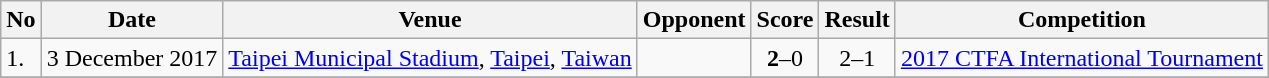<table class="wikitable" style="font-size:100%;">
<tr>
<th>No</th>
<th>Date</th>
<th>Venue</th>
<th>Opponent</th>
<th>Score</th>
<th>Result</th>
<th>Competition</th>
</tr>
<tr>
<td>1.</td>
<td>3 December 2017</td>
<td><a href='#'>Taipei Municipal Stadium</a>, <a href='#'>Taipei</a>, <a href='#'>Taiwan</a></td>
<td></td>
<td align=center><strong>2</strong>–0</td>
<td align=center>2–1</td>
<td><a href='#'>2017 CTFA International Tournament</a></td>
</tr>
<tr>
</tr>
</table>
